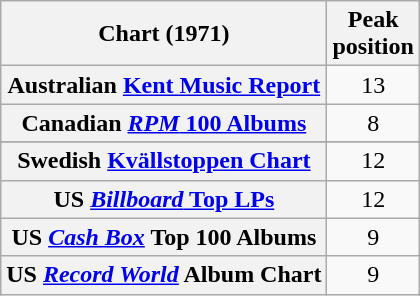<table class="wikitable sortable plainrowheaders">
<tr>
<th>Chart (1971)</th>
<th>Peak<br>position</th>
</tr>
<tr>
<th scope="row">Australian <a href='#'>Kent Music Report</a></th>
<td align="center">13</td>
</tr>
<tr>
<th scope="row">Canadian <a href='#'><em>RPM</em> 100 Albums</a></th>
<td align="center">8</td>
</tr>
<tr>
</tr>
<tr>
<th scope="row">Swedish <a href='#'>Kvällstoppen Chart</a></th>
<td align="center">12</td>
</tr>
<tr>
<th scope="row">US <a href='#'><em>Billboard</em> Top LPs</a></th>
<td align="center">12</td>
</tr>
<tr>
<th scope="row">US <em><a href='#'>Cash Box</a></em> Top 100 Albums</th>
<td align="center">9</td>
</tr>
<tr>
<th scope="row">US <em><a href='#'>Record World</a></em> Album Chart</th>
<td align="center">9</td>
</tr>
</table>
